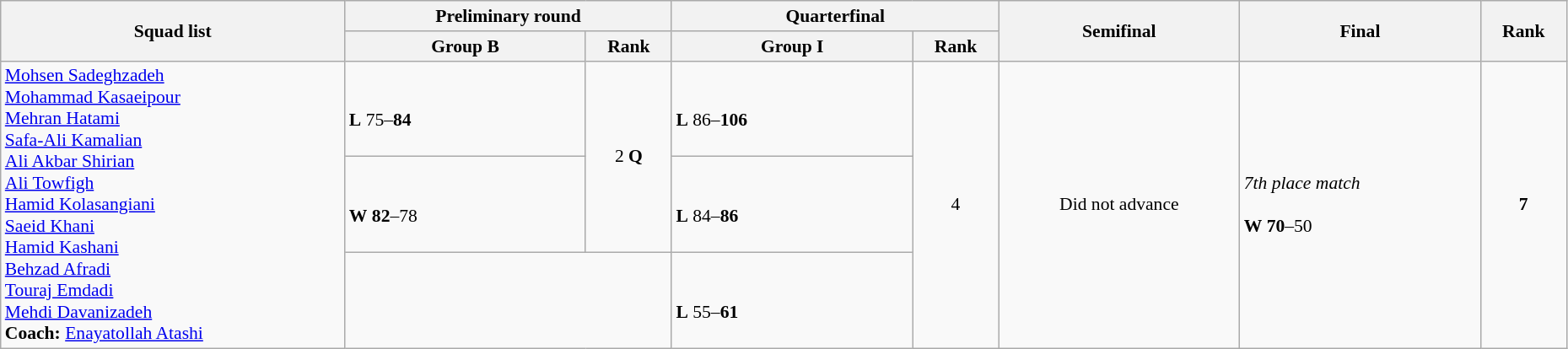<table class="wikitable" width="98%" style="text-align:left; font-size:90%">
<tr>
<th rowspan="2" width="20%">Squad list</th>
<th colspan="2">Preliminary round</th>
<th colspan="2">Quarterfinal</th>
<th rowspan="2" width="14%">Semifinal</th>
<th rowspan="2" width="14%">Final</th>
<th rowspan="2" width="5%">Rank</th>
</tr>
<tr>
<th width="14%">Group B</th>
<th width="5%">Rank</th>
<th width="14%">Group I</th>
<th width="5%">Rank</th>
</tr>
<tr>
<td rowspan="3"><a href='#'>Mohsen Sadeghzadeh</a><br> <a href='#'>Mohammad Kasaeipour</a><br> <a href='#'>Mehran Hatami</a><br> <a href='#'>Safa-Ali Kamalian</a><br> <a href='#'>Ali Akbar Shirian</a><br> <a href='#'>Ali Towfigh</a><br> <a href='#'>Hamid Kolasangiani</a><br> <a href='#'>Saeid Khani</a><br> <a href='#'>Hamid Kashani</a><br> <a href='#'>Behzad Afradi</a><br> <a href='#'>Touraj Emdadi</a><br> <a href='#'>Mehdi Davanizadeh</a><br> <strong>Coach:</strong> <a href='#'>Enayatollah Atashi</a></td>
<td><br><strong>L</strong> 75–<strong>84</strong></td>
<td rowspan="2" align=center>2 <strong>Q</strong></td>
<td><br><strong>L</strong> 86–<strong>106</strong></td>
<td rowspan="3" align=center>4</td>
<td rowspan="3"  align=center>Did not advance</td>
<td rowspan="3"><em>7th place match</em><br><br><strong>W</strong> <strong>70</strong>–50</td>
<td rowspan="3" align="center"><strong>7</strong></td>
</tr>
<tr>
<td><br><strong>W</strong> <strong>82</strong>–78</td>
<td><br><strong>L</strong> 84–<strong>86</strong></td>
</tr>
<tr>
<td colspan="2"></td>
<td><br><strong>L</strong> 55–<strong>61</strong></td>
</tr>
</table>
